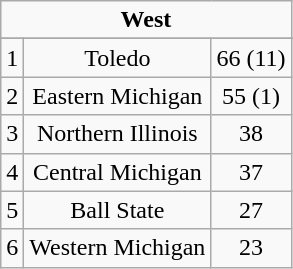<table class="wikitable" style="display: inline-table;">
<tr align="center">
<td align="center" Colspan="3"><strong>West</strong></td>
</tr>
<tr align="center">
</tr>
<tr align="center">
<td>1</td>
<td>Toledo</td>
<td>66 (11)</td>
</tr>
<tr align="center">
<td>2</td>
<td>Eastern Michigan</td>
<td>55 (1)</td>
</tr>
<tr align="center">
<td>3</td>
<td>Northern Illinois</td>
<td>38</td>
</tr>
<tr align="center">
<td>4</td>
<td>Central Michigan</td>
<td>37</td>
</tr>
<tr align="center">
<td>5</td>
<td>Ball State</td>
<td>27</td>
</tr>
<tr align="center">
<td>6</td>
<td>Western Michigan</td>
<td>23</td>
</tr>
</table>
